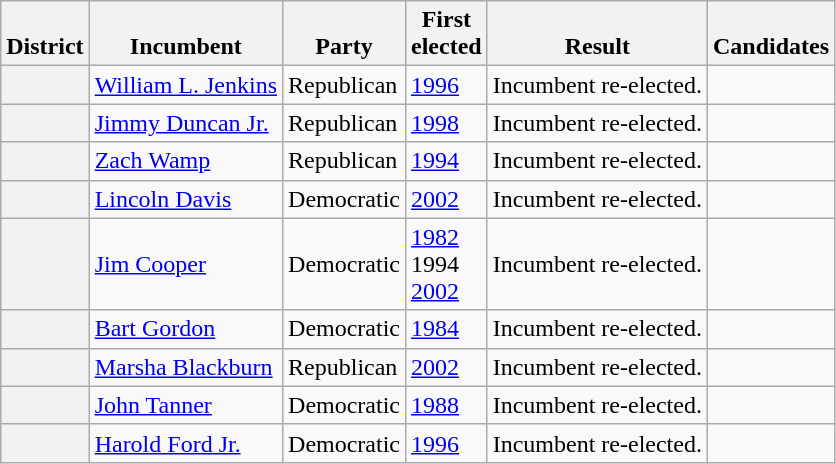<table class=wikitable>
<tr valign=bottom>
<th>District</th>
<th>Incumbent</th>
<th>Party</th>
<th>First<br>elected</th>
<th>Result</th>
<th>Candidates</th>
</tr>
<tr>
<th></th>
<td><a href='#'>William L. Jenkins</a></td>
<td>Republican</td>
<td><a href='#'>1996</a></td>
<td>Incumbent re-elected.</td>
<td nowrap></td>
</tr>
<tr>
<th></th>
<td><a href='#'>Jimmy Duncan Jr.</a></td>
<td>Republican</td>
<td><a href='#'>1998</a></td>
<td>Incumbent re-elected.</td>
<td nowrap></td>
</tr>
<tr>
<th></th>
<td><a href='#'>Zach Wamp</a></td>
<td>Republican</td>
<td><a href='#'>1994</a></td>
<td>Incumbent re-elected.</td>
<td nowrap></td>
</tr>
<tr>
<th></th>
<td><a href='#'>Lincoln Davis</a></td>
<td>Democratic</td>
<td><a href='#'>2002</a></td>
<td>Incumbent re-elected.</td>
<td nowrap></td>
</tr>
<tr>
<th></th>
<td><a href='#'>Jim Cooper</a></td>
<td>Democratic</td>
<td><a href='#'>1982</a><br>1994 <br><a href='#'>2002</a></td>
<td>Incumbent re-elected.</td>
<td nowrap></td>
</tr>
<tr>
<th></th>
<td><a href='#'>Bart Gordon</a></td>
<td>Democratic</td>
<td><a href='#'>1984</a></td>
<td>Incumbent re-elected.</td>
<td nowrap></td>
</tr>
<tr>
<th></th>
<td><a href='#'>Marsha Blackburn</a></td>
<td>Republican</td>
<td><a href='#'>2002</a></td>
<td>Incumbent re-elected.</td>
<td nowrap></td>
</tr>
<tr>
<th></th>
<td><a href='#'>John Tanner</a></td>
<td>Democratic</td>
<td><a href='#'>1988</a></td>
<td>Incumbent re-elected.</td>
<td nowrap></td>
</tr>
<tr>
<th></th>
<td><a href='#'>Harold Ford Jr.</a></td>
<td>Democratic</td>
<td><a href='#'>1996</a></td>
<td>Incumbent re-elected.</td>
<td nowrap></td>
</tr>
</table>
